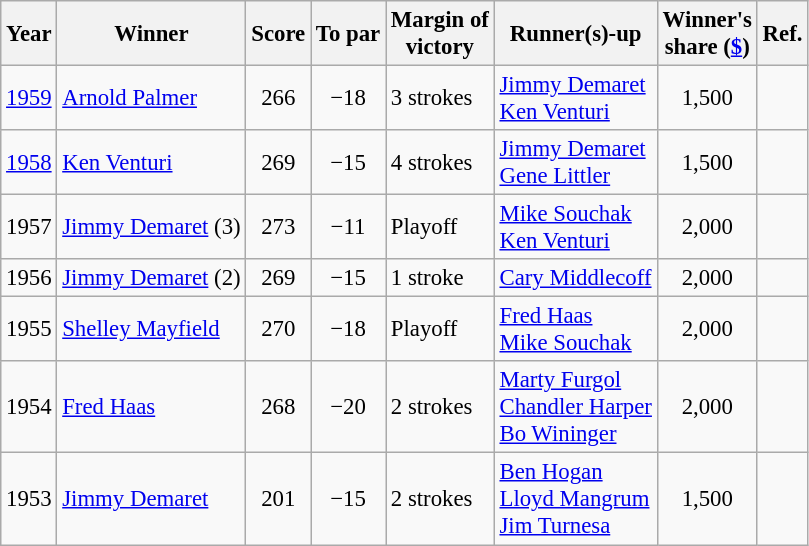<table class="wikitable" style="font-size:95%">
<tr>
<th>Year</th>
<th>Winner</th>
<th>Score</th>
<th>To par</th>
<th>Margin of<br>victory</th>
<th>Runner(s)-up</th>
<th>Winner's<br>share (<a href='#'>$</a>)</th>
<th>Ref.</th>
</tr>
<tr>
<td><a href='#'>1959</a></td>
<td> <a href='#'>Arnold Palmer</a></td>
<td align=center>266</td>
<td align=center>−18</td>
<td>3 strokes</td>
<td> <a href='#'>Jimmy Demaret</a><br> <a href='#'>Ken Venturi</a></td>
<td align=center>1,500</td>
<td></td>
</tr>
<tr>
<td><a href='#'>1958</a></td>
<td> <a href='#'>Ken Venturi</a></td>
<td align=center>269</td>
<td align=center>−15</td>
<td>4 strokes</td>
<td> <a href='#'>Jimmy Demaret</a><br> <a href='#'>Gene Littler</a></td>
<td align=center>1,500</td>
<td></td>
</tr>
<tr>
<td>1957</td>
<td> <a href='#'>Jimmy Demaret</a> (3)</td>
<td align=center>273</td>
<td align=center>−11</td>
<td>Playoff</td>
<td> <a href='#'>Mike Souchak</a><br> <a href='#'>Ken Venturi</a></td>
<td align=center>2,000</td>
<td></td>
</tr>
<tr>
<td>1956</td>
<td> <a href='#'>Jimmy Demaret</a> (2)</td>
<td align=center>269</td>
<td align=center>−15</td>
<td>1 stroke</td>
<td> <a href='#'>Cary Middlecoff</a></td>
<td align=center>2,000</td>
<td></td>
</tr>
<tr>
<td>1955</td>
<td> <a href='#'>Shelley Mayfield</a></td>
<td align=center>270</td>
<td align=center>−18</td>
<td>Playoff</td>
<td> <a href='#'>Fred Haas</a><br> <a href='#'>Mike Souchak</a></td>
<td align=center>2,000</td>
<td></td>
</tr>
<tr>
<td>1954</td>
<td> <a href='#'>Fred Haas</a></td>
<td align=center>268</td>
<td align=center>−20</td>
<td>2 strokes</td>
<td> <a href='#'>Marty Furgol</a><br> <a href='#'>Chandler Harper</a><br> <a href='#'>Bo Wininger</a></td>
<td align=center>2,000</td>
<td></td>
</tr>
<tr>
<td>1953</td>
<td> <a href='#'>Jimmy Demaret</a></td>
<td align=center>201</td>
<td align=center>−15</td>
<td>2 strokes</td>
<td> <a href='#'>Ben Hogan</a><br> <a href='#'>Lloyd Mangrum</a><br> <a href='#'>Jim Turnesa</a></td>
<td align=center>1,500</td>
<td></td>
</tr>
</table>
